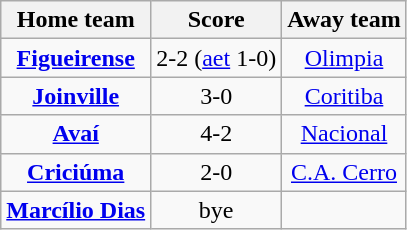<table class="wikitable" style="text-align: center">
<tr>
<th>Home team</th>
<th>Score</th>
<th>Away team</th>
</tr>
<tr>
<td><strong><a href='#'>Figueirense</a></strong></td>
<td>2-2 (<a href='#'>aet</a> 1-0)</td>
<td><a href='#'>Olimpia</a></td>
</tr>
<tr>
<td><strong><a href='#'>Joinville</a></strong></td>
<td>3-0</td>
<td><a href='#'>Coritiba</a></td>
</tr>
<tr>
<td><strong><a href='#'>Avaí</a></strong></td>
<td>4-2</td>
<td><a href='#'>Nacional</a></td>
</tr>
<tr>
<td><strong><a href='#'>Criciúma</a></strong></td>
<td>2-0</td>
<td><a href='#'>C.A. Cerro</a></td>
</tr>
<tr>
<td><strong><a href='#'>Marcílio Dias</a></strong></td>
<td>bye</td>
<td></td>
</tr>
</table>
